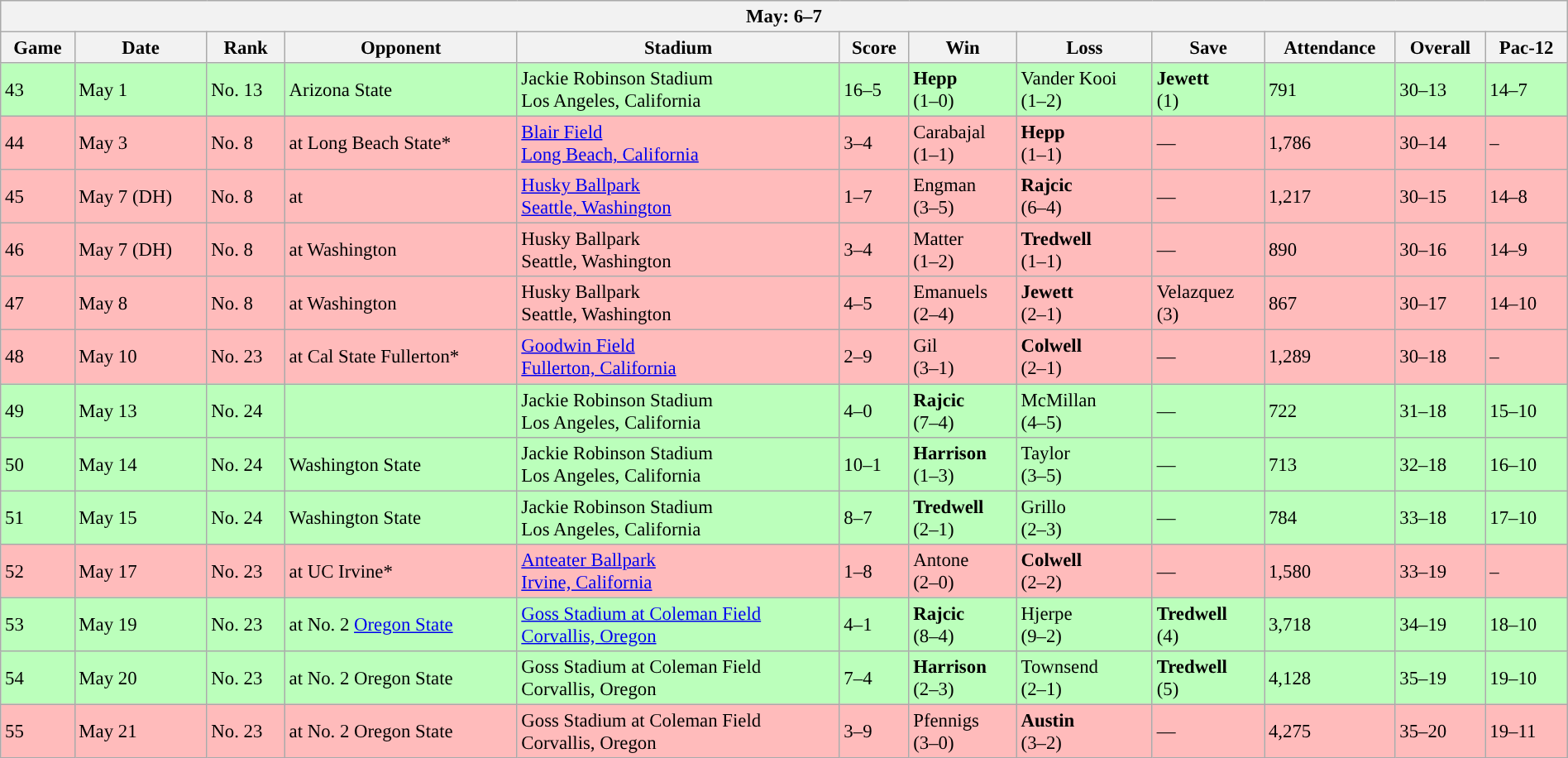<table class="wikitable collapsible collapsed" style="margin:auto; font-size:95%; width:100%">
<tr>
<th colspan=12>May: 6–7</th>
</tr>
<tr>
<th>Game</th>
<th>Date</th>
<th>Rank</th>
<th>Opponent</th>
<th>Stadium</th>
<th>Score</th>
<th>Win</th>
<th>Loss</th>
<th>Save</th>
<th>Attendance</th>
<th>Overall</th>
<th>Pac-12</th>
</tr>
<tr style="background:#bfb;">
<td>43</td>
<td>May 1</td>
<td>No. 13</td>
<td>Arizona State</td>
<td>Jackie Robinson Stadium<br>Los Angeles, California</td>
<td>16–5</td>
<td><strong>Hepp</strong><br>(1–0)</td>
<td>Vander Kooi<br>(1–2)</td>
<td><strong>Jewett</strong><br>(1)</td>
<td>791</td>
<td>30–13</td>
<td>14–7</td>
</tr>
<tr style="background:#fbb;">
<td>44</td>
<td>May 3</td>
<td>No. 8</td>
<td>at Long Beach State*</td>
<td><a href='#'>Blair Field</a><br><a href='#'>Long Beach, California</a></td>
<td>3–4</td>
<td>Carabajal<br>(1–1)</td>
<td><strong>Hepp</strong><br>(1–1)</td>
<td>—</td>
<td>1,786</td>
<td>30–14</td>
<td>–</td>
</tr>
<tr style="background:#fbb;">
<td>45</td>
<td>May 7 (DH)</td>
<td>No. 8</td>
<td>at </td>
<td><a href='#'>Husky Ballpark</a><br><a href='#'>Seattle, Washington</a></td>
<td>1–7</td>
<td>Engman<br>(3–5)</td>
<td><strong>Rajcic</strong><br>(6–4)</td>
<td>—</td>
<td>1,217</td>
<td>30–15</td>
<td>14–8</td>
</tr>
<tr style="background:#fbb;">
<td>46</td>
<td>May 7 (DH)</td>
<td>No. 8</td>
<td>at Washington</td>
<td>Husky Ballpark<br>Seattle, Washington</td>
<td>3–4</td>
<td>Matter<br>(1–2)</td>
<td><strong>Tredwell</strong><br>(1–1)</td>
<td>—</td>
<td>890</td>
<td>30–16</td>
<td>14–9</td>
</tr>
<tr style="background:#fbb;">
<td>47</td>
<td>May 8</td>
<td>No. 8</td>
<td>at Washington</td>
<td>Husky Ballpark<br>Seattle, Washington</td>
<td>4–5</td>
<td>Emanuels<br>(2–4)</td>
<td><strong>Jewett</strong><br>(2–1)</td>
<td>Velazquez<br>(3)</td>
<td>867</td>
<td>30–17</td>
<td>14–10</td>
</tr>
<tr style="background:#fbb;">
<td>48</td>
<td>May 10</td>
<td>No. 23</td>
<td>at Cal State Fullerton*</td>
<td><a href='#'>Goodwin Field</a><br><a href='#'>Fullerton, California</a></td>
<td>2–9</td>
<td>Gil<br>(3–1)</td>
<td><strong>Colwell</strong><br>(2–1)</td>
<td>—</td>
<td>1,289</td>
<td>30–18</td>
<td>–</td>
</tr>
<tr style="background:#bfb;">
<td>49</td>
<td>May 13</td>
<td>No. 24</td>
<td></td>
<td>Jackie Robinson Stadium<br>Los Angeles, California</td>
<td>4–0</td>
<td><strong>Rajcic</strong><br>(7–4)</td>
<td>McMillan<br>(4–5)</td>
<td>—</td>
<td>722</td>
<td>31–18</td>
<td>15–10</td>
</tr>
<tr style="background:#bfb;">
<td>50</td>
<td>May 14</td>
<td>No. 24</td>
<td>Washington State</td>
<td>Jackie Robinson Stadium<br>Los Angeles, California</td>
<td>10–1</td>
<td><strong>Harrison</strong><br>(1–3)</td>
<td>Taylor<br>(3–5)</td>
<td>—</td>
<td>713</td>
<td>32–18</td>
<td>16–10</td>
</tr>
<tr style="background:#bfb;">
<td>51</td>
<td>May 15</td>
<td>No. 24</td>
<td>Washington State</td>
<td>Jackie Robinson Stadium<br>Los Angeles, California</td>
<td>8–7</td>
<td><strong>Tredwell</strong><br>(2–1)</td>
<td>Grillo<br>(2–3)</td>
<td>—</td>
<td>784</td>
<td>33–18</td>
<td>17–10</td>
</tr>
<tr style="background:#fbb;">
<td>52</td>
<td>May 17</td>
<td>No. 23</td>
<td>at UC Irvine*</td>
<td><a href='#'>Anteater Ballpark</a><br><a href='#'>Irvine, California</a></td>
<td>1–8</td>
<td>Antone<br>(2–0)</td>
<td><strong>Colwell</strong><br>(2–2)</td>
<td>—</td>
<td>1,580</td>
<td>33–19</td>
<td>–</td>
</tr>
<tr style="background:#bfb;">
<td>53</td>
<td>May 19</td>
<td>No. 23</td>
<td>at No. 2 <a href='#'>Oregon State</a></td>
<td><a href='#'>Goss Stadium at Coleman Field</a><br><a href='#'>Corvallis, Oregon</a></td>
<td>4–1</td>
<td><strong>Rajcic</strong><br>(8–4)</td>
<td>Hjerpe<br>(9–2)</td>
<td><strong>Tredwell</strong><br>(4)</td>
<td>3,718</td>
<td>34–19</td>
<td>18–10</td>
</tr>
<tr style="background:#bfb;">
<td>54</td>
<td>May 20</td>
<td>No. 23</td>
<td>at No. 2 Oregon State</td>
<td>Goss Stadium at Coleman Field<br>Corvallis, Oregon</td>
<td>7–4</td>
<td><strong>Harrison</strong><br>(2–3)</td>
<td>Townsend<br>(2–1)</td>
<td><strong>Tredwell</strong><br>(5)</td>
<td>4,128</td>
<td>35–19</td>
<td>19–10</td>
</tr>
<tr style="background:#fbb;">
<td>55</td>
<td>May 21</td>
<td>No. 23</td>
<td>at No. 2 Oregon State</td>
<td>Goss Stadium at Coleman Field<br>Corvallis, Oregon</td>
<td>3–9</td>
<td>Pfennigs<br>(3–0)</td>
<td><strong>Austin</strong><br>(3–2)</td>
<td>—</td>
<td>4,275</td>
<td>35–20</td>
<td>19–11</td>
</tr>
</table>
